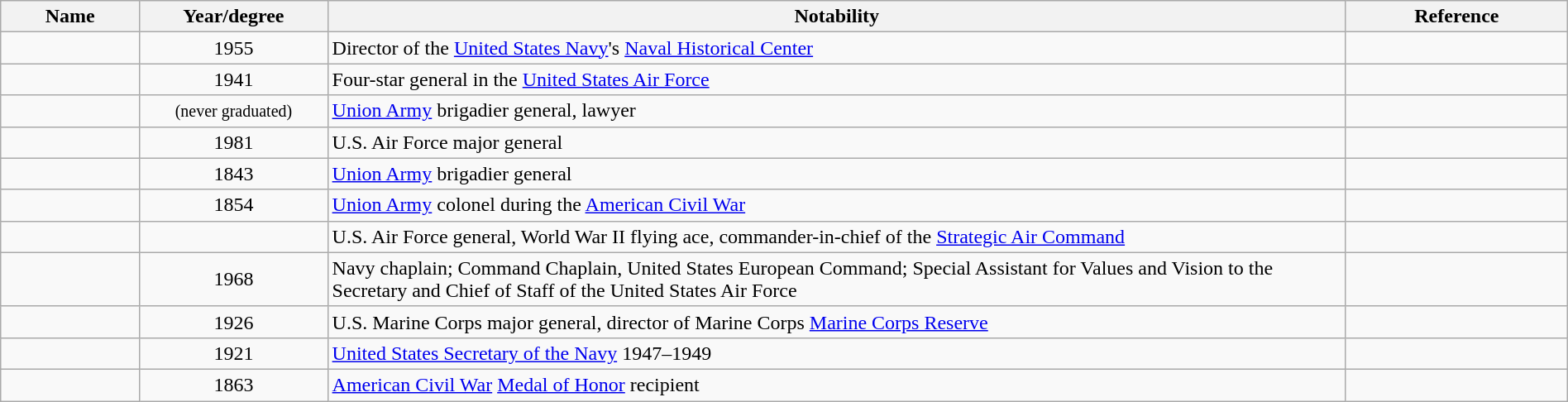<table class="wikitable sortable" style="width:100%">
<tr>
<th style="width:*;">Name</th>
<th style="width:12%;">Year/degree</th>
<th style="width:65%;" class="unsortable">Notability</th>
<th style="width:*;" class="unsortable">Reference</th>
</tr>
<tr>
<td></td>
<td style="text-align:center;">1955</td>
<td>Director of the <a href='#'>United States Navy</a>'s <a href='#'>Naval Historical Center</a></td>
<td style="text-align:center;"></td>
</tr>
<tr>
<td></td>
<td style="text-align:center;">1941</td>
<td>Four-star general in the <a href='#'>United States Air Force</a></td>
<td style="text-align:center;"></td>
</tr>
<tr>
<td></td>
<td style="text-align:center;"><small>(never graduated)</small></td>
<td><a href='#'>Union Army</a> brigadier general, lawyer</td>
<td style="text-align:center;"></td>
</tr>
<tr>
<td></td>
<td style="text-align:center;">1981</td>
<td>U.S. Air Force major general</td>
<td style="text-align:center;"></td>
</tr>
<tr>
<td></td>
<td style="text-align:center;">1843</td>
<td><a href='#'>Union Army</a> brigadier general</td>
<td style="text-align:center;"></td>
</tr>
<tr>
<td></td>
<td style="text-align:center;">1854</td>
<td><a href='#'>Union Army</a> colonel during the <a href='#'>American Civil War</a></td>
<td style="text-align:center;"></td>
</tr>
<tr>
<td></td>
<td style="text-align:center;"></td>
<td>U.S. Air Force general, World War II flying ace, commander-in-chief of the <a href='#'>Strategic Air Command</a></td>
<td style="text-align:center;"></td>
</tr>
<tr>
<td></td>
<td style="text-align:center;">1968</td>
<td>Navy chaplain; Command Chaplain, United States European Command; Special Assistant for Values and Vision to the Secretary and Chief of Staff of the United States Air Force</td>
<td></td>
</tr>
<tr>
<td></td>
<td style="text-align:center;">1926</td>
<td>U.S. Marine Corps major general, director of Marine Corps <a href='#'>Marine Corps Reserve</a></td>
<td style="text-align:center;"></td>
</tr>
<tr>
<td></td>
<td style="text-align:center;">1921</td>
<td><a href='#'>United States Secretary of the Navy</a> 1947–1949</td>
<td style="text-align:center;"></td>
</tr>
<tr>
<td></td>
<td style="text-align:center;">1863</td>
<td><a href='#'>American Civil War</a> <a href='#'>Medal of Honor</a> recipient</td>
<td></td>
</tr>
</table>
